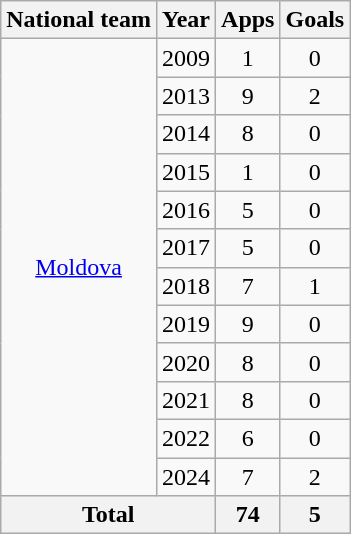<table class=wikitable style=text-align:center>
<tr>
<th>National team</th>
<th>Year</th>
<th>Apps</th>
<th>Goals</th>
</tr>
<tr>
<td rowspan="12"><a href='#'>Moldova</a></td>
<td>2009</td>
<td>1</td>
<td>0</td>
</tr>
<tr>
<td>2013</td>
<td>9</td>
<td>2</td>
</tr>
<tr>
<td>2014</td>
<td>8</td>
<td>0</td>
</tr>
<tr>
<td>2015</td>
<td>1</td>
<td>0</td>
</tr>
<tr>
<td>2016</td>
<td>5</td>
<td>0</td>
</tr>
<tr>
<td>2017</td>
<td>5</td>
<td>0</td>
</tr>
<tr>
<td>2018</td>
<td>7</td>
<td>1</td>
</tr>
<tr>
<td>2019</td>
<td>9</td>
<td>0</td>
</tr>
<tr>
<td>2020</td>
<td>8</td>
<td>0</td>
</tr>
<tr>
<td>2021</td>
<td>8</td>
<td>0</td>
</tr>
<tr>
<td>2022</td>
<td>6</td>
<td>0</td>
</tr>
<tr>
<td>2024</td>
<td>7</td>
<td>2</td>
</tr>
<tr>
<th colspan=2>Total</th>
<th>74</th>
<th>5</th>
</tr>
</table>
